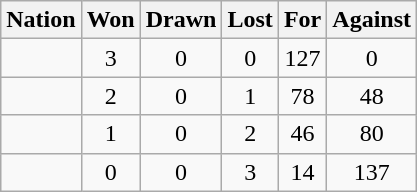<table class="wikitable" style="text-align: center;">
<tr>
<th>Nation</th>
<th>Won</th>
<th>Drawn</th>
<th>Lost</th>
<th>For</th>
<th>Against</th>
</tr>
<tr>
<td align="left"></td>
<td>3</td>
<td>0</td>
<td>0</td>
<td>127</td>
<td>0</td>
</tr>
<tr>
<td align="left"></td>
<td>2</td>
<td>0</td>
<td>1</td>
<td>78</td>
<td>48</td>
</tr>
<tr>
<td align="left"></td>
<td>1</td>
<td>0</td>
<td>2</td>
<td>46</td>
<td>80</td>
</tr>
<tr>
<td align="left"></td>
<td>0</td>
<td>0</td>
<td>3</td>
<td>14</td>
<td>137</td>
</tr>
</table>
